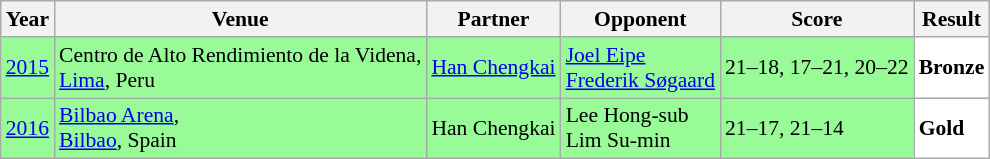<table class="sortable wikitable" style="font-size: 90%;">
<tr>
<th>Year</th>
<th>Venue</th>
<th>Partner</th>
<th>Opponent</th>
<th>Score</th>
<th>Result</th>
</tr>
<tr style="background:#98FB98">
<td align="center"><a href='#'>2015</a></td>
<td align="left">Centro de Alto Rendimiento de la Videna,<br><a href='#'>Lima</a>, Peru</td>
<td align="left"> <a href='#'>Han Chengkai</a></td>
<td align="left"> <a href='#'>Joel Eipe</a><br> <a href='#'>Frederik Søgaard</a></td>
<td align="left">21–18, 17–21, 20–22</td>
<td style="text-align:left; background:white"> <strong>Bronze</strong></td>
</tr>
<tr style="background:#98FB98">
<td align="center"><a href='#'>2016</a></td>
<td align="left"><a href='#'>Bilbao Arena</a>,<br><a href='#'>Bilbao</a>, Spain</td>
<td align="left"> Han Chengkai</td>
<td align="left"> Lee Hong-sub<br> Lim Su-min</td>
<td align="left">21–17, 21–14</td>
<td style="text-align:left; background:white"> <strong>Gold</strong></td>
</tr>
</table>
